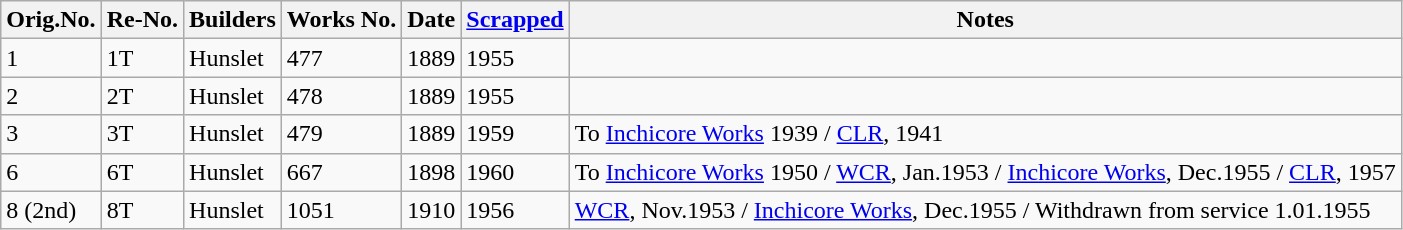<table class="wikitable">
<tr>
<th>Orig.No.</th>
<th>Re-No.</th>
<th>Builders</th>
<th>Works No.</th>
<th>Date</th>
<th><a href='#'>Scrapped</a></th>
<th>Notes</th>
</tr>
<tr>
<td>1</td>
<td>1T</td>
<td>Hunslet</td>
<td>477</td>
<td>1889</td>
<td>1955</td>
<td></td>
</tr>
<tr>
<td>2</td>
<td>2T</td>
<td>Hunslet</td>
<td>478</td>
<td>1889</td>
<td>1955</td>
<td></td>
</tr>
<tr>
<td>3</td>
<td>3T</td>
<td>Hunslet</td>
<td>479</td>
<td>1889</td>
<td>1959</td>
<td>To <a href='#'>Inchicore Works</a> 1939 / <a href='#'>CLR</a>, 1941</td>
</tr>
<tr>
<td>6</td>
<td>6T</td>
<td>Hunslet</td>
<td>667</td>
<td>1898</td>
<td>1960</td>
<td>To <a href='#'>Inchicore Works</a> 1950 / <a href='#'>WCR</a>, Jan.1953 / <a href='#'>Inchicore Works</a>, Dec.1955 / <a href='#'>CLR</a>, 1957</td>
</tr>
<tr>
<td>8 (2nd)</td>
<td>8T</td>
<td>Hunslet</td>
<td>1051</td>
<td>1910</td>
<td>1956</td>
<td><a href='#'>WCR</a>, Nov.1953 / <a href='#'>Inchicore Works</a>, Dec.1955 / Withdrawn from service 1.01.1955</td>
</tr>
</table>
